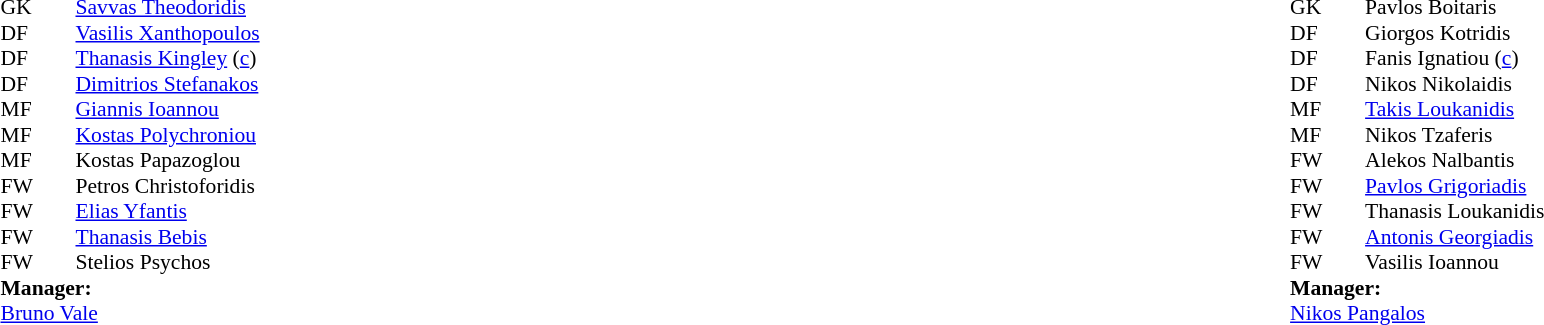<table width="100%">
<tr>
<td valign="top" width="50%"><br><table style="font-size: 90%" cellspacing="0" cellpadding="0">
<tr>
<th width="25"></th>
<th width="25"></th>
</tr>
<tr>
<td>GK</td>
<td></td>
<td> <a href='#'>Savvas Theodoridis</a></td>
</tr>
<tr>
<td>DF</td>
<td></td>
<td> <a href='#'>Vasilis Xanthopoulos</a></td>
</tr>
<tr>
<td>DF</td>
<td></td>
<td> <a href='#'>Thanasis Kingley</a> (<a href='#'>c</a>)</td>
</tr>
<tr>
<td>DF</td>
<td></td>
<td> <a href='#'>Dimitrios Stefanakos</a></td>
</tr>
<tr>
<td>MF</td>
<td></td>
<td> <a href='#'>Giannis Ioannou</a></td>
</tr>
<tr>
<td>MF</td>
<td></td>
<td> <a href='#'>Kostas Polychroniou</a></td>
</tr>
<tr>
<td>MF</td>
<td></td>
<td> Kostas Papazoglou</td>
</tr>
<tr>
<td>FW</td>
<td></td>
<td> Petros Christoforidis</td>
</tr>
<tr>
<td>FW</td>
<td></td>
<td> <a href='#'>Elias Yfantis</a></td>
</tr>
<tr>
<td>FW</td>
<td></td>
<td> <a href='#'>Thanasis Bebis</a></td>
</tr>
<tr>
<td>FW</td>
<td></td>
<td> Stelios Psychos</td>
</tr>
<tr>
<td colspan=4><strong>Manager:</strong></td>
</tr>
<tr>
<td colspan="4"> <a href='#'>Bruno Vale</a></td>
</tr>
</table>
</td>
<td valign="top" width="50%"><br><table style="font-size: 90%" cellspacing="0" cellpadding="0" align="center">
<tr>
<th width="25"></th>
<th width="25"></th>
</tr>
<tr>
<td>GK</td>
<td></td>
<td> Pavlos Boitaris</td>
</tr>
<tr>
<td>DF</td>
<td></td>
<td> Giorgos Kotridis</td>
</tr>
<tr>
<td>DF</td>
<td></td>
<td> Fanis Ignatiou (<a href='#'>c</a>)</td>
</tr>
<tr>
<td>DF</td>
<td></td>
<td> Nikos Nikolaidis</td>
</tr>
<tr>
<td>MF</td>
<td></td>
<td> <a href='#'>Takis Loukanidis</a></td>
</tr>
<tr>
<td>MF</td>
<td></td>
<td> Nikos Tzaferis</td>
</tr>
<tr>
<td>FW</td>
<td></td>
<td> Alekos Nalbantis</td>
</tr>
<tr>
<td>FW</td>
<td></td>
<td> <a href='#'>Pavlos Grigoriadis</a></td>
</tr>
<tr>
<td>FW</td>
<td></td>
<td> Thanasis Loukanidis</td>
</tr>
<tr>
<td>FW</td>
<td></td>
<td> <a href='#'>Antonis Georgiadis</a></td>
</tr>
<tr>
<td>FW</td>
<td></td>
<td> Vasilis Ioannou</td>
</tr>
<tr>
<td colspan=4><strong>Manager:</strong></td>
</tr>
<tr>
<td colspan="4"> <a href='#'>Nikos Pangalos</a></td>
</tr>
</table>
</td>
</tr>
</table>
